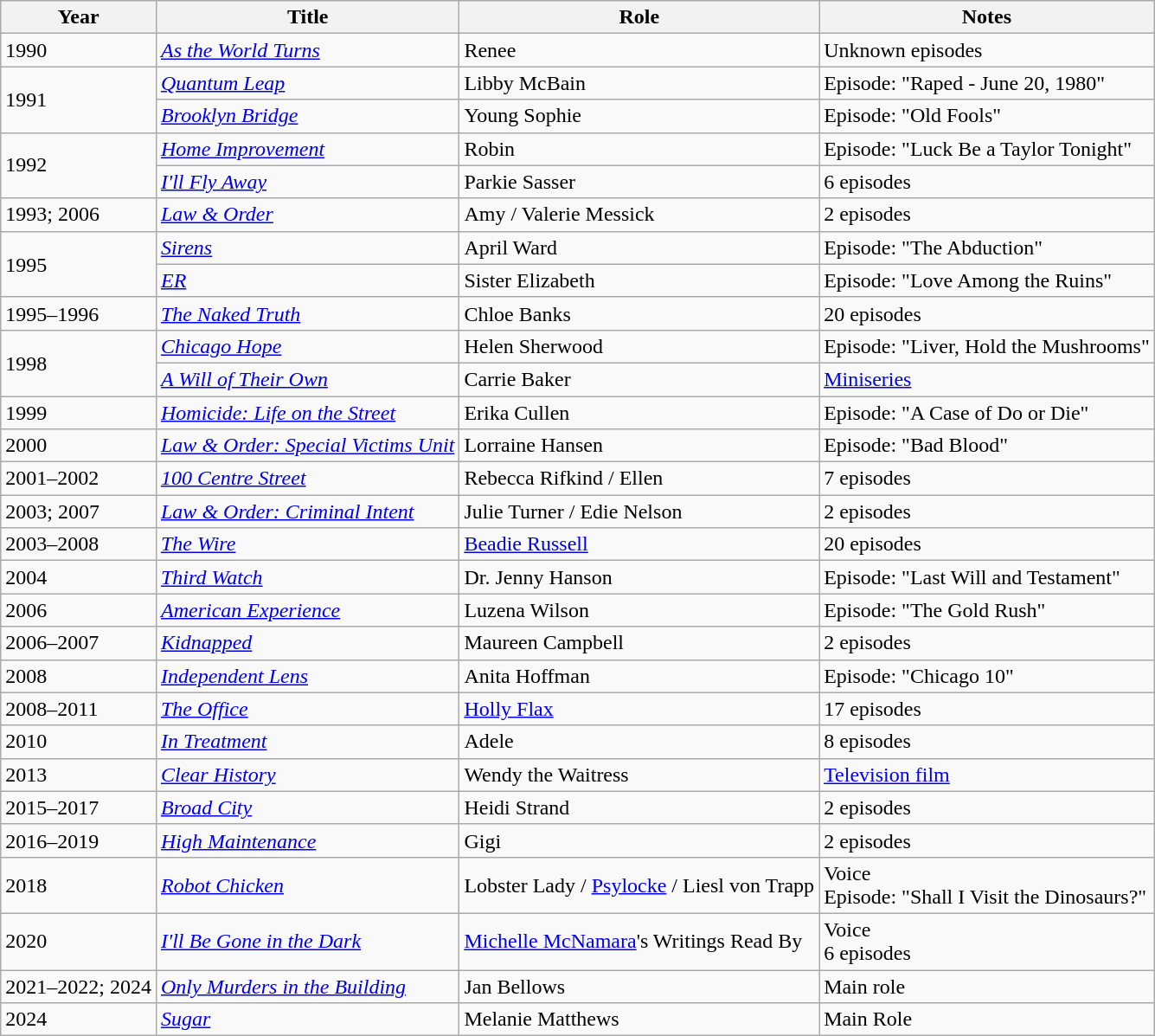<table class="wikitable sortable">
<tr>
<th scope="col">Year</th>
<th scope="col">Title</th>
<th scope="col">Role</th>
<th scope="col" class="unsortable">Notes</th>
</tr>
<tr>
<td>1990</td>
<td><em><a href='#'>As the World Turns</a></em></td>
<td>Renee</td>
<td>Unknown episodes</td>
</tr>
<tr>
<td rowspan="2">1991</td>
<td><em><a href='#'>Quantum Leap</a></em></td>
<td>Libby McBain</td>
<td>Episode: "Raped - June 20, 1980"</td>
</tr>
<tr>
<td><em><a href='#'>Brooklyn Bridge</a></em></td>
<td>Young Sophie</td>
<td>Episode: "Old Fools"</td>
</tr>
<tr>
<td rowspan="2">1992</td>
<td><em><a href='#'>Home Improvement</a></em></td>
<td>Robin</td>
<td>Episode: "Luck Be a Taylor Tonight"</td>
</tr>
<tr>
<td><em><a href='#'>I'll Fly Away</a></em></td>
<td>Parkie Sasser</td>
<td>6 episodes</td>
</tr>
<tr>
<td>1993; 2006</td>
<td><em><a href='#'>Law & Order</a></em></td>
<td>Amy / Valerie Messick</td>
<td>2 episodes</td>
</tr>
<tr>
<td rowspan="2">1995</td>
<td><em><a href='#'>Sirens</a></em></td>
<td>April Ward</td>
<td>Episode: "The Abduction"</td>
</tr>
<tr>
<td><em><a href='#'>ER</a></em></td>
<td>Sister Elizabeth</td>
<td>Episode: "Love Among the Ruins"</td>
</tr>
<tr>
<td>1995–1996</td>
<td><em><a href='#'>The Naked Truth</a></em></td>
<td>Chloe Banks</td>
<td>20 episodes</td>
</tr>
<tr>
<td rowspan="2">1998</td>
<td><em><a href='#'>Chicago Hope</a></em></td>
<td>Helen Sherwood</td>
<td>Episode: "Liver, Hold the Mushrooms"</td>
</tr>
<tr>
<td><em><a href='#'>A Will of Their Own</a></em></td>
<td>Carrie Baker</td>
<td><a href='#'>Miniseries</a></td>
</tr>
<tr>
<td>1999</td>
<td><em><a href='#'>Homicide: Life on the Street</a></em></td>
<td>Erika Cullen</td>
<td>Episode: "A Case of Do or Die"</td>
</tr>
<tr>
<td>2000</td>
<td><em><a href='#'>Law & Order: Special Victims Unit</a></em></td>
<td>Lorraine Hansen</td>
<td>Episode: "Bad Blood"</td>
</tr>
<tr>
<td>2001–2002</td>
<td><em><a href='#'>100 Centre Street</a></em></td>
<td>Rebecca Rifkind / Ellen</td>
<td>7 episodes</td>
</tr>
<tr>
<td>2003; 2007</td>
<td><em><a href='#'>Law & Order: Criminal Intent</a></em></td>
<td>Julie Turner / Edie Nelson</td>
<td>2 episodes</td>
</tr>
<tr>
<td>2003–2008</td>
<td><em><a href='#'>The Wire</a></em></td>
<td><a href='#'>Beadie Russell</a></td>
<td>20 episodes</td>
</tr>
<tr>
<td>2004</td>
<td><em><a href='#'>Third Watch</a></em></td>
<td>Dr. Jenny Hanson</td>
<td>Episode: "Last Will and Testament"</td>
</tr>
<tr>
<td>2006</td>
<td><em><a href='#'>American Experience</a></em></td>
<td>Luzena Wilson</td>
<td>Episode: "The Gold Rush"</td>
</tr>
<tr>
<td>2006–2007</td>
<td><em><a href='#'>Kidnapped</a></em></td>
<td>Maureen Campbell</td>
<td>2 episodes</td>
</tr>
<tr>
<td>2008</td>
<td><em><a href='#'>Independent Lens</a></em></td>
<td>Anita Hoffman</td>
<td>Episode: "Chicago 10"</td>
</tr>
<tr>
<td>2008–2011</td>
<td><em><a href='#'>The Office</a></em></td>
<td><a href='#'>Holly Flax</a></td>
<td>17 episodes</td>
</tr>
<tr>
<td>2010</td>
<td><em><a href='#'>In Treatment</a></em></td>
<td>Adele</td>
<td>8 episodes</td>
</tr>
<tr>
<td>2013</td>
<td><em><a href='#'>Clear History</a></em></td>
<td>Wendy the Waitress</td>
<td><a href='#'>Television film</a></td>
</tr>
<tr>
<td>2015–2017</td>
<td><em><a href='#'>Broad City</a></em></td>
<td>Heidi Strand</td>
<td>2 episodes</td>
</tr>
<tr>
<td>2016–2019</td>
<td><em><a href='#'>High Maintenance</a></em></td>
<td>Gigi</td>
<td>2 episodes</td>
</tr>
<tr>
<td>2018</td>
<td><em><a href='#'>Robot Chicken</a></em></td>
<td>Lobster Lady / <a href='#'>Psylocke</a> / Liesl von Trapp</td>
<td>Voice<br>Episode: "Shall I Visit the Dinosaurs?"</td>
</tr>
<tr>
<td>2020</td>
<td><em><a href='#'>I'll Be Gone in the Dark</a></em></td>
<td><a href='#'>Michelle McNamara</a>'s Writings Read By</td>
<td>Voice<br>6 episodes</td>
</tr>
<tr>
<td>2021–2022; 2024</td>
<td><em><a href='#'>Only Murders in the Building</a></em></td>
<td>Jan Bellows</td>
<td>Main role</td>
</tr>
<tr>
<td>2024</td>
<td><em><a href='#'>Sugar</a></em></td>
<td>Melanie Matthews</td>
<td>Main Role</td>
</tr>
</table>
